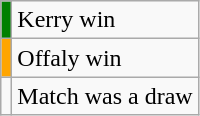<table class="wikitable">
<tr>
<td style="background-color:green"></td>
<td>Kerry win</td>
</tr>
<tr>
<td style="background-color:orange"></td>
<td>Offaly win</td>
</tr>
<tr>
<td></td>
<td>Match was a draw</td>
</tr>
</table>
